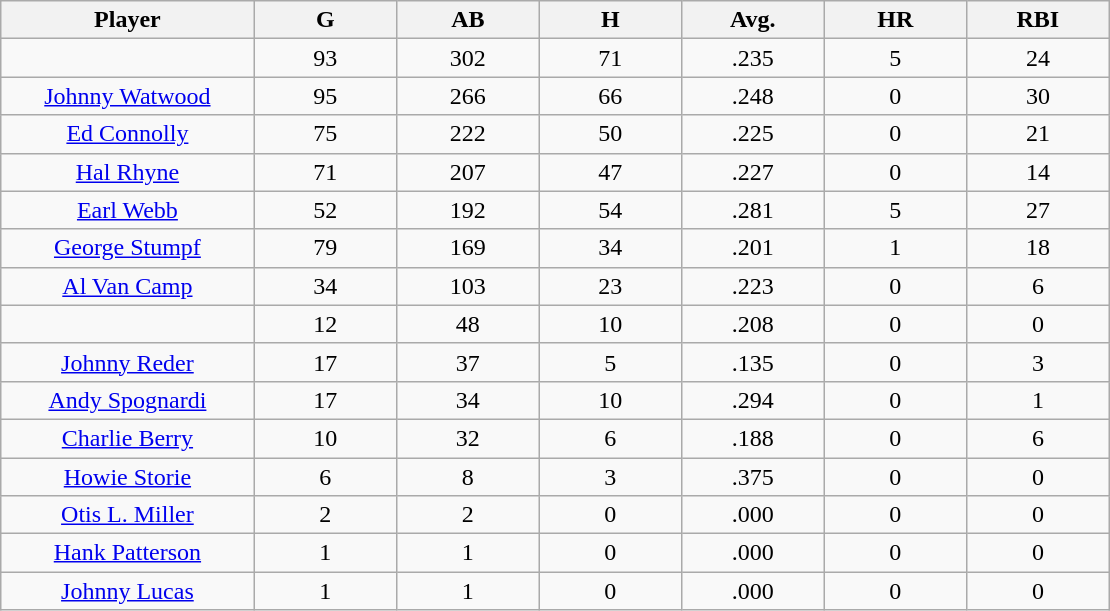<table class="wikitable sortable">
<tr>
<th bgcolor="#DDDDFF" width="16%">Player</th>
<th bgcolor="#DDDDFF" width="9%">G</th>
<th bgcolor="#DDDDFF" width="9%">AB</th>
<th bgcolor="#DDDDFF" width="9%">H</th>
<th bgcolor="#DDDDFF" width="9%">Avg.</th>
<th bgcolor="#DDDDFF" width="9%">HR</th>
<th bgcolor="#DDDDFF" width="9%">RBI</th>
</tr>
<tr align="center">
<td></td>
<td>93</td>
<td>302</td>
<td>71</td>
<td>.235</td>
<td>5</td>
<td>24</td>
</tr>
<tr align="center">
<td><a href='#'>Johnny Watwood</a></td>
<td>95</td>
<td>266</td>
<td>66</td>
<td>.248</td>
<td>0</td>
<td>30</td>
</tr>
<tr align=center>
<td><a href='#'>Ed Connolly</a></td>
<td>75</td>
<td>222</td>
<td>50</td>
<td>.225</td>
<td>0</td>
<td>21</td>
</tr>
<tr align=center>
<td><a href='#'>Hal Rhyne</a></td>
<td>71</td>
<td>207</td>
<td>47</td>
<td>.227</td>
<td>0</td>
<td>14</td>
</tr>
<tr align=center>
<td><a href='#'>Earl Webb</a></td>
<td>52</td>
<td>192</td>
<td>54</td>
<td>.281</td>
<td>5</td>
<td>27</td>
</tr>
<tr align=center>
<td><a href='#'>George Stumpf</a></td>
<td>79</td>
<td>169</td>
<td>34</td>
<td>.201</td>
<td>1</td>
<td>18</td>
</tr>
<tr align=center>
<td><a href='#'>Al Van Camp</a></td>
<td>34</td>
<td>103</td>
<td>23</td>
<td>.223</td>
<td>0</td>
<td>6</td>
</tr>
<tr align=center>
<td></td>
<td>12</td>
<td>48</td>
<td>10</td>
<td>.208</td>
<td>0</td>
<td>0</td>
</tr>
<tr align="center">
<td><a href='#'>Johnny Reder</a></td>
<td>17</td>
<td>37</td>
<td>5</td>
<td>.135</td>
<td>0</td>
<td>3</td>
</tr>
<tr align=center>
<td><a href='#'>Andy Spognardi</a></td>
<td>17</td>
<td>34</td>
<td>10</td>
<td>.294</td>
<td>0</td>
<td>1</td>
</tr>
<tr align=center>
<td><a href='#'>Charlie Berry</a></td>
<td>10</td>
<td>32</td>
<td>6</td>
<td>.188</td>
<td>0</td>
<td>6</td>
</tr>
<tr align=center>
<td><a href='#'>Howie Storie</a></td>
<td>6</td>
<td>8</td>
<td>3</td>
<td>.375</td>
<td>0</td>
<td>0</td>
</tr>
<tr align=center>
<td><a href='#'>Otis L. Miller</a></td>
<td>2</td>
<td>2</td>
<td>0</td>
<td>.000</td>
<td>0</td>
<td>0</td>
</tr>
<tr align=center>
<td><a href='#'>Hank Patterson</a></td>
<td>1</td>
<td>1</td>
<td>0</td>
<td>.000</td>
<td>0</td>
<td>0</td>
</tr>
<tr align=center>
<td><a href='#'>Johnny Lucas</a></td>
<td>1</td>
<td>1</td>
<td>0</td>
<td>.000</td>
<td>0</td>
<td>0</td>
</tr>
</table>
